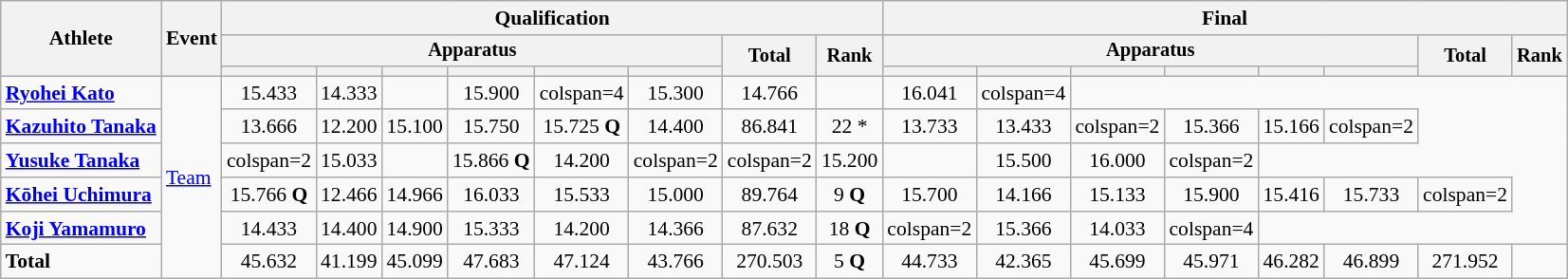<table class="wikitable" style="font-size:90%">
<tr>
<th rowspan=3>Athlete</th>
<th rowspan=3>Event</th>
<th colspan =8>Qualification</th>
<th colspan =8>Final</th>
</tr>
<tr style="font-size:95%">
<th colspan=6>Apparatus</th>
<th rowspan=2>Total</th>
<th rowspan=2>Rank</th>
<th colspan=6>Apparatus</th>
<th rowspan=2>Total</th>
<th rowspan=2>Rank</th>
</tr>
<tr style="font-size:95%">
<th></th>
<th></th>
<th></th>
<th></th>
<th></th>
<th></th>
<th></th>
<th></th>
<th></th>
<th></th>
<th></th>
<th></th>
</tr>
<tr align=center>
<td align=left><strong><a href='#'>Ryohei Kato</a></strong></td>
<td rowspan=6 align=left><a href='#'>Team</a></td>
<td>15.433</td>
<td>14.333</td>
<td></td>
<td>15.900</td>
<td>colspan=4 </td>
<td>15.300</td>
<td>14.766</td>
<td></td>
<td>16.041</td>
<td>colspan=4 </td>
</tr>
<tr align=center>
<td align=left><strong><a href='#'>Kazuhito Tanaka</a></strong></td>
<td>13.666</td>
<td>12.200</td>
<td>15.100</td>
<td>15.750</td>
<td>15.725 <strong>Q</strong></td>
<td>14.400</td>
<td>86.841</td>
<td>22 *</td>
<td>13.733</td>
<td>13.433</td>
<td>colspan=2 </td>
<td>15.366</td>
<td>15.166</td>
<td>colspan=2 </td>
</tr>
<tr align=center>
<td align=left><strong><a href='#'>Yusuke Tanaka</a></strong></td>
<td>colspan=2 </td>
<td>15.033</td>
<td></td>
<td>15.866 <strong>Q</strong></td>
<td>14.200</td>
<td>colspan=2 </td>
<td>colspan=2 </td>
<td>15.200</td>
<td></td>
<td>15.500</td>
<td>16.000</td>
<td>colspan=2 </td>
</tr>
<tr align=center>
<td align=left><strong><a href='#'>Kōhei Uchimura</a></strong></td>
<td>15.766 <strong>Q</strong></td>
<td>12.466</td>
<td>14.966</td>
<td>16.033</td>
<td>15.533</td>
<td>15.000</td>
<td>89.764</td>
<td>9 <strong>Q</strong></td>
<td>15.700</td>
<td>14.166</td>
<td>15.133</td>
<td>15.900</td>
<td>15.416</td>
<td>15.733</td>
<td>colspan=2 </td>
</tr>
<tr align=center>
<td align=left><strong><a href='#'>Koji Yamamuro</a></strong></td>
<td>14.433</td>
<td>14.400</td>
<td>14.900</td>
<td>15.333</td>
<td>14.200</td>
<td>14.366</td>
<td>87.632</td>
<td>18 <strong>Q</strong></td>
<td>colspan=2 </td>
<td>15.366</td>
<td>14.033</td>
<td>colspan=4 </td>
</tr>
<tr align=center>
<td align=left><strong>Total</strong></td>
<td>45.632</td>
<td>41.199</td>
<td>45.099</td>
<td>47.683</td>
<td>47.124</td>
<td>43.766</td>
<td>270.503</td>
<td>5 <strong>Q</strong></td>
<td>44.733</td>
<td>42.365</td>
<td>45.699</td>
<td>45.971</td>
<td>46.282</td>
<td>46.899</td>
<td>271.952</td>
<td></td>
</tr>
</table>
